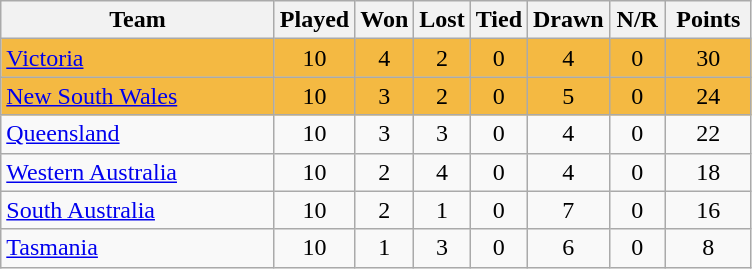<table class="wikitable" style="text-align:center;">
<tr>
<th width=175>Team</th>
<th style="width:30px;" abbr="Played">Played</th>
<th style="width:30px;" abbr="Won">Won</th>
<th style="width:30px;" abbr="Lost">Lost</th>
<th style="width:30px;" abbr="Tied">Tied</th>
<th style="width:30px;" abbr="Drawn">Drawn</th>
<th style="width:30px;" abbr="NR">N/R</th>
<th style="width:50px;" abbr="Points">Points</th>
</tr>
<tr style="background:#f4b942;">
<td style="text-align:left;"><a href='#'>Victoria</a></td>
<td>10</td>
<td>4</td>
<td>2</td>
<td>0</td>
<td>4</td>
<td>0</td>
<td>30</td>
</tr>
<tr style="background:#f4b942;">
<td style="text-align:left;"><a href='#'>New South Wales</a></td>
<td>10</td>
<td>3</td>
<td>2</td>
<td>0</td>
<td>5</td>
<td>0</td>
<td>24</td>
</tr>
<tr>
<td style="text-align:left;"><a href='#'>Queensland</a></td>
<td>10</td>
<td>3</td>
<td>3</td>
<td>0</td>
<td>4</td>
<td>0</td>
<td>22</td>
</tr>
<tr>
<td style="text-align:left;"><a href='#'>Western Australia</a></td>
<td>10</td>
<td>2</td>
<td>4</td>
<td>0</td>
<td>4</td>
<td>0</td>
<td>18</td>
</tr>
<tr>
<td style="text-align:left;"><a href='#'>South Australia</a></td>
<td>10</td>
<td>2</td>
<td>1</td>
<td>0</td>
<td>7</td>
<td>0</td>
<td>16</td>
</tr>
<tr>
<td style="text-align:left;"><a href='#'>Tasmania</a></td>
<td>10</td>
<td>1</td>
<td>3</td>
<td>0</td>
<td>6</td>
<td>0</td>
<td>8</td>
</tr>
</table>
